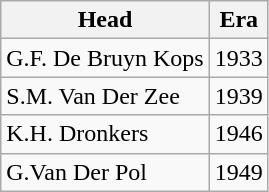<table class="wikitable">
<tr>
<th>Head</th>
<th>Era</th>
</tr>
<tr>
<td>G.F. De Bruyn Kops</td>
<td>1933</td>
</tr>
<tr>
<td>S.M. Van Der Zee</td>
<td>1939</td>
</tr>
<tr>
<td>K.H. Dronkers</td>
<td>1946</td>
</tr>
<tr>
<td>G.Van Der Pol</td>
<td>1949</td>
</tr>
</table>
